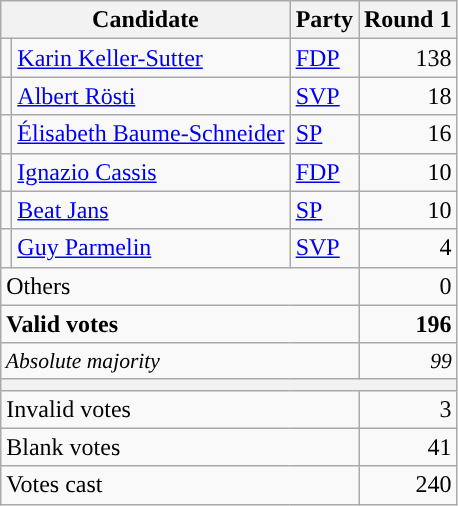<table class="wikitable" style="text-align:right;">
<tr>
<th colspan="2">Candidate</th>
<th>Party</th>
<th>Round 1</th>
</tr>
<tr>
<td style="background-color:"></td>
<td style="text-align:left;"><a href='#'>Karin Keller-Sutter</a></td>
<td style="text-align:left;"><a href='#'>FDP</a></td>
<td>138</td>
</tr>
<tr>
<td style="background-color:"></td>
<td style="text-align:left;"><a href='#'>Albert Rösti</a></td>
<td style="text-align:left;"><a href='#'>SVP</a></td>
<td>18</td>
</tr>
<tr>
<td style="background-color:"></td>
<td style="text-align:left;"><a href='#'>Élisabeth Baume-Schneider</a></td>
<td style="text-align:left;"><a href='#'>SP</a></td>
<td>16</td>
</tr>
<tr>
<td style="background-color:"></td>
<td style="text-align:left;"><a href='#'>Ignazio Cassis</a></td>
<td style="text-align:left;"><a href='#'>FDP</a></td>
<td>10</td>
</tr>
<tr>
<td style="background-color:"></td>
<td style="text-align:left;"><a href='#'>Beat Jans</a></td>
<td style="text-align:left;"><a href='#'>SP</a></td>
<td>10</td>
</tr>
<tr>
<td style="background-color:"></td>
<td style="text-align:left;"><a href='#'>Guy Parmelin</a></td>
<td style="text-align:left;"><a href='#'>SVP</a></td>
<td>4</td>
</tr>
<tr>
<td colspan="3" style="text-align:left;">Others</td>
<td>0</td>
</tr>
<tr style="font-weight:bold;">
<td colspan="3" style="text-align:left;">Valid votes</td>
<td>196</td>
</tr>
<tr style="font-style:italic; font-size:90%;">
<td colspan="3" style="text-align:left;">Absolute majority</td>
<td>99</td>
</tr>
<tr>
<th colspan="10"></th>
</tr>
<tr>
<td colspan="3" style="text-align:left;">Invalid votes</td>
<td>3</td>
</tr>
<tr>
<td colspan="3" style="text-align:left;">Blank votes</td>
<td>41</td>
</tr>
<tr>
<td colspan="3" style="text-align:left;">Votes cast</td>
<td>240</td>
</tr>
</table>
